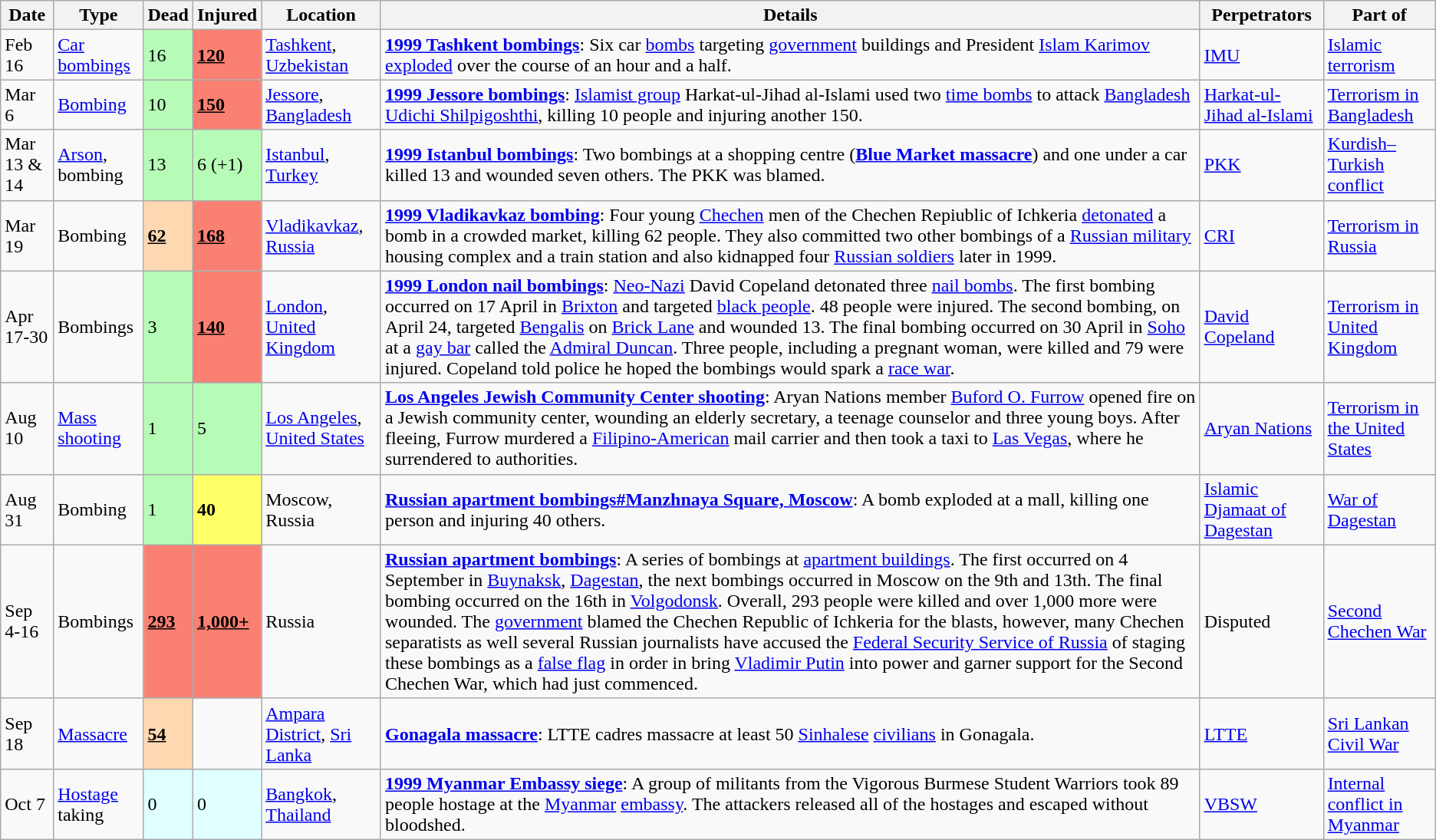<table class="wikitable sortable">
<tr>
<th>Date</th>
<th>Type</th>
<th>Dead</th>
<th>Injured</th>
<th>Location</th>
<th>Details</th>
<th>Perpetrators</th>
<th>Part of</th>
</tr>
<tr>
<td>Feb 16</td>
<td><a href='#'>Car bombings</a></td>
<td style="background:#b6fcb6;text-align:left">16</td>
<td style="background:#FA8072;text-align:left"><strong><u>120</u></strong></td>
<td><a href='#'>Tashkent</a>, <a href='#'>Uzbekistan</a></td>
<td><strong><a href='#'>1999 Tashkent bombings</a></strong>: Six car <a href='#'>bombs</a> targeting <a href='#'>government</a> buildings and President <a href='#'>Islam Karimov</a> <a href='#'>exploded</a> over the course of an hour and a half.</td>
<td><a href='#'>IMU</a></td>
<td><a href='#'>Islamic terrorism</a></td>
</tr>
<tr>
<td>Mar 6</td>
<td><a href='#'>Bombing</a></td>
<td style="background:#b6fcb6;text-align:left">10</td>
<td style="background:#FA8072;text-align:left"><strong><u>150</u></strong></td>
<td><a href='#'>Jessore</a>, <a href='#'>Bangladesh</a></td>
<td><strong><a href='#'>1999 Jessore bombings</a></strong>: <a href='#'>Islamist group</a> Harkat-ul-Jihad al-Islami used two <a href='#'>time bombs</a> to attack <a href='#'>Bangladesh Udichi Shilpigoshthi</a>, killing 10 people and injuring another 150.</td>
<td><a href='#'>Harkat-ul-Jihad al-Islami</a></td>
<td><a href='#'>Terrorism in Bangladesh</a></td>
</tr>
<tr>
<td>Mar 13 & 14</td>
<td><a href='#'>Arson</a>, bombing</td>
<td style="background:#b6fcb6;text-align:left">13</td>
<td style="background:#b6fcb6;text-align:left">6 (+1)</td>
<td><a href='#'>Istanbul</a>, <a href='#'>Turkey</a></td>
<td><strong><a href='#'>1999 Istanbul bombings</a></strong>: Two bombings at a shopping centre (<strong><a href='#'>Blue Market massacre</a></strong>) and one under a car killed 13 and wounded seven others. The PKK was blamed.</td>
<td><a href='#'>PKK</a></td>
<td><a href='#'>Kurdish–Turkish conflict</a></td>
</tr>
<tr>
<td>Mar 19</td>
<td>Bombing</td>
<td style="background:#FED8B1;text-align:left"><strong><u>62</u></strong></td>
<td style="background:#FA8072;text-align:left"><strong><u>168</u></strong></td>
<td><a href='#'>Vladikavkaz</a>, <a href='#'>Russia</a></td>
<td><strong><a href='#'>1999 Vladikavkaz bombing</a></strong>: Four young <a href='#'>Chechen</a> men of the Chechen Repiublic of Ichkeria <a href='#'>detonated</a> a bomb in a crowded market, killing 62 people. They also committed two other bombings of a <a href='#'>Russian military</a> housing complex and a train station and also kidnapped four <a href='#'>Russian soldiers</a> later in 1999.</td>
<td><a href='#'>CRI</a></td>
<td><a href='#'>Terrorism in Russia</a></td>
</tr>
<tr>
<td>Apr 17-30</td>
<td>Bombings</td>
<td style="background:#b6fcb6;text-align:left">3</td>
<td style="background:#FA8072;text-align:left"><strong><u>140</u></strong></td>
<td><a href='#'>London</a>, <a href='#'>United Kingdom</a></td>
<td><strong><a href='#'>1999 London nail bombings</a></strong>: <a href='#'>Neo-Nazi</a> David Copeland detonated three <a href='#'>nail bombs</a>. The first bombing occurred on 17 April in <a href='#'>Brixton</a> and targeted <a href='#'>black people</a>. 48 people were injured. The second bombing, on April 24, targeted <a href='#'>Bengalis</a> on <a href='#'>Brick Lane</a> and wounded 13. The final bombing occurred on 30 April in <a href='#'>Soho</a> at a <a href='#'>gay bar</a> called the <a href='#'>Admiral Duncan</a>. Three people, including a pregnant woman, were killed and 79 were injured. Copeland told police he hoped the bombings would spark a <a href='#'>race war</a>.</td>
<td><a href='#'>David Copeland</a></td>
<td><a href='#'>Terrorism in United Kingdom</a></td>
</tr>
<tr>
<td>Aug 10</td>
<td><a href='#'>Mass shooting</a></td>
<td style="background:#b6fcb6;text-align:left">1</td>
<td style="background:#b6fcb6;text-align:left">5</td>
<td><a href='#'>Los Angeles</a>, <a href='#'>United States</a></td>
<td><strong><a href='#'>Los Angeles Jewish Community Center shooting</a></strong>: Aryan Nations member <a href='#'>Buford O. Furrow</a> opened fire on a Jewish community center, wounding an elderly secretary, a teenage counselor and three young boys. After fleeing, Furrow murdered a <a href='#'>Filipino-American</a> mail carrier and then took a taxi to <a href='#'>Las Vegas</a>, where he surrendered to authorities.</td>
<td><a href='#'>Aryan Nations</a></td>
<td><a href='#'>Terrorism in the United States</a></td>
</tr>
<tr>
<td>Aug 31</td>
<td>Bombing</td>
<td style="background:#b6fcb6;text-align:left">1</td>
<td style="background:#FFFF66;text-align:left"><strong>40</strong></td>
<td>Moscow, Russia</td>
<td><strong><a href='#'>Russian apartment bombings#Manzhnaya Square, Moscow</a></strong>: A bomb exploded at a mall, killing one person and injuring 40 others.</td>
<td><a href='#'>Islamic Djamaat of Dagestan</a></td>
<td><a href='#'>War of Dagestan</a></td>
</tr>
<tr>
<td>Sep 4-16</td>
<td>Bombings</td>
<td style="background:#FA8072;text-align:left"><strong><u>293</u></strong></td>
<td style="background:#FA8072;text-align:left"><strong><u>1,000+</u></strong></td>
<td>Russia</td>
<td><strong><a href='#'>Russian apartment bombings</a></strong>: A series of bombings at <a href='#'>apartment buildings</a>. The first occurred on 4 September in <a href='#'>Buynaksk</a>, <a href='#'>Dagestan</a>, the next bombings occurred in Moscow on the 9th and 13th. The final bombing occurred on the 16th in <a href='#'>Volgodonsk</a>. Overall, 293 people were killed and over 1,000 more were wounded. The <a href='#'>government</a> blamed the Chechen Republic of Ichkeria for the blasts, however, many Chechen separatists as well several Russian journalists have accused the <a href='#'>Federal Security Service of Russia</a> of staging these bombings as a <a href='#'>false flag</a> in order in bring <a href='#'>Vladimir Putin</a> into power and garner support for the Second Chechen War, which had just commenced.</td>
<td>Disputed</td>
<td><a href='#'>Second Chechen War</a></td>
</tr>
<tr>
<td>Sep 18</td>
<td><a href='#'>Massacre</a></td>
<td style="background:#FED8B1;text-align:left"><strong><u>54</u></strong></td>
<td></td>
<td><a href='#'>Ampara District</a>, <a href='#'>Sri Lanka</a></td>
<td><strong><a href='#'>Gonagala massacre</a></strong>: LTTE cadres massacre at least 50 <a href='#'>Sinhalese</a> <a href='#'>civilians</a> in Gonagala.</td>
<td><a href='#'>LTTE</a></td>
<td><a href='#'>Sri Lankan Civil War</a></td>
</tr>
<tr>
<td>Oct 7</td>
<td><a href='#'>Hostage</a> taking</td>
<td style="background:#E0FFFF;text-align:left">0</td>
<td style="background:#E0FFFF;text-align:left">0</td>
<td><a href='#'>Bangkok</a>, <a href='#'>Thailand</a></td>
<td><strong><a href='#'>1999 Myanmar Embassy siege</a></strong>: A group of militants from the Vigorous Burmese Student Warriors took 89 people hostage at the <a href='#'>Myanmar</a> <a href='#'>embassy</a>. The attackers released all of the hostages and escaped without bloodshed.</td>
<td><a href='#'>VBSW</a></td>
<td><a href='#'>Internal conflict in Myanmar</a></td>
</tr>
</table>
